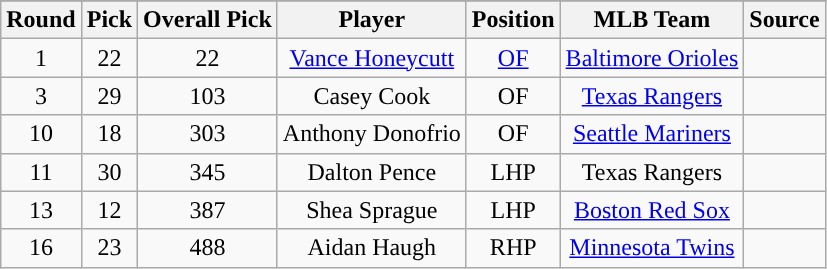<table class="wikitable sortable" style="text-align: center">
<tr>
</tr>
<tr align=center>
<th>Round</th>
<th>Pick</th>
<th>Overall Pick</th>
<th>Player</th>
<th>Position</th>
<th>MLB Team</th>
<th>Source</th>
</tr>
<tr align="center">
<td>1</td>
<td>22</td>
<td>22</td>
<td><a href='#'>Vance Honeycutt</a></td>
<td><a href='#'>OF</a></td>
<td><a href='#'>Baltimore Orioles</a></td>
<td></td>
</tr>
<tr align="center">
<td>3</td>
<td>29</td>
<td>103</td>
<td>Casey Cook</td>
<td>OF</td>
<td><a href='#'>Texas Rangers</a></td>
<td></td>
</tr>
<tr align="center">
<td>10</td>
<td>18</td>
<td>303</td>
<td>Anthony Donofrio</td>
<td>OF</td>
<td><a href='#'>Seattle Mariners</a></td>
<td></td>
</tr>
<tr align="center">
<td>11</td>
<td>30</td>
<td>345</td>
<td>Dalton Pence</td>
<td>LHP</td>
<td>Texas Rangers</td>
<td></td>
</tr>
<tr align="center">
<td>13</td>
<td>12</td>
<td>387</td>
<td>Shea Sprague</td>
<td>LHP</td>
<td><a href='#'>Boston Red Sox</a></td>
<td></td>
</tr>
<tr align="center">
<td>16</td>
<td>23</td>
<td>488</td>
<td>Aidan Haugh</td>
<td>RHP</td>
<td><a href='#'>Minnesota Twins</a></td>
<td></td>
</tr>
</table>
